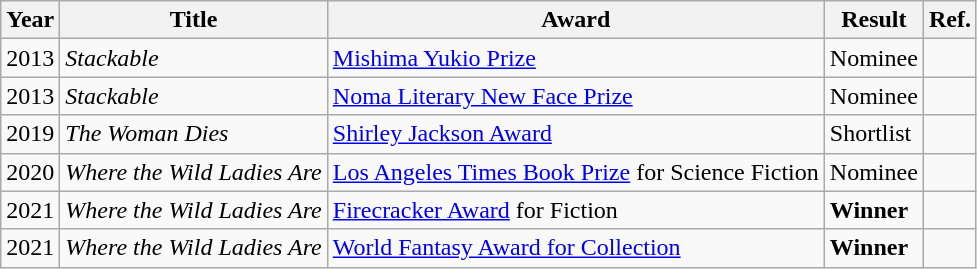<table class="wikitable">
<tr>
<th>Year</th>
<th>Title</th>
<th>Award</th>
<th>Result</th>
<th>Ref.</th>
</tr>
<tr>
<td>2013</td>
<td><em>Stackable</em></td>
<td><a href='#'>Mishima Yukio Prize</a></td>
<td>Nominee</td>
<td></td>
</tr>
<tr>
<td>2013</td>
<td><em>Stackable</em></td>
<td><a href='#'>Noma Literary New Face Prize</a></td>
<td>Nominee</td>
<td></td>
</tr>
<tr>
<td>2019</td>
<td><em>The Woman Dies</em></td>
<td><a href='#'>Shirley Jackson Award</a></td>
<td>Shortlist</td>
<td></td>
</tr>
<tr>
<td>2020</td>
<td><em>Where the Wild Ladies Are</em></td>
<td><a href='#'>Los Angeles Times Book Prize</a> for Science Fiction</td>
<td>Nominee</td>
<td></td>
</tr>
<tr>
<td>2021</td>
<td><em>Where the Wild Ladies Are</em></td>
<td><a href='#'>Firecracker Award</a> for Fiction</td>
<td><strong>Winner</strong></td>
<td></td>
</tr>
<tr>
<td>2021</td>
<td><em>Where the Wild Ladies Are</em></td>
<td><a href='#'>World Fantasy Award for Collection</a></td>
<td><strong>Winner</strong></td>
<td></td>
</tr>
</table>
